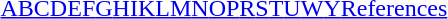<table id="toc" class="toc" summary="Class">
<tr>
<th></th>
</tr>
<tr>
<td style="text-align:center;"><a href='#'>A</a><a href='#'>B</a><a href='#'>C</a><a href='#'>D</a><a href='#'>E</a><a href='#'>F</a><a href='#'>G</a><a href='#'>H</a><a href='#'>I</a><a href='#'>K</a><a href='#'>L</a><a href='#'>M</a><a href='#'>N</a><a href='#'>O</a><a href='#'>P</a><a href='#'>R</a><a href='#'>S</a><a href='#'>T</a><a href='#'>U</a><a href='#'>W</a><a href='#'>Y</a><a href='#'>References</a></td>
</tr>
</table>
